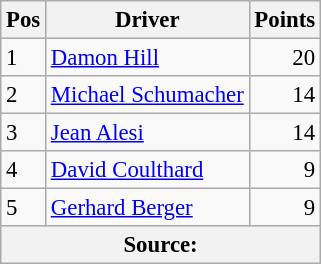<table class="wikitable" style="font-size: 95%;">
<tr>
<th>Pos</th>
<th>Driver</th>
<th>Points</th>
</tr>
<tr>
<td>1</td>
<td> <a href='#'>Damon Hill</a></td>
<td align="right">20</td>
</tr>
<tr>
<td>2</td>
<td> <a href='#'>Michael Schumacher</a></td>
<td align="right">14</td>
</tr>
<tr>
<td>3</td>
<td> <a href='#'>Jean Alesi</a></td>
<td align="right">14</td>
</tr>
<tr>
<td>4</td>
<td> <a href='#'>David Coulthard</a></td>
<td align="right">9</td>
</tr>
<tr>
<td>5</td>
<td> <a href='#'>Gerhard Berger</a></td>
<td align="right">9</td>
</tr>
<tr>
<th colspan=4>Source: </th>
</tr>
</table>
